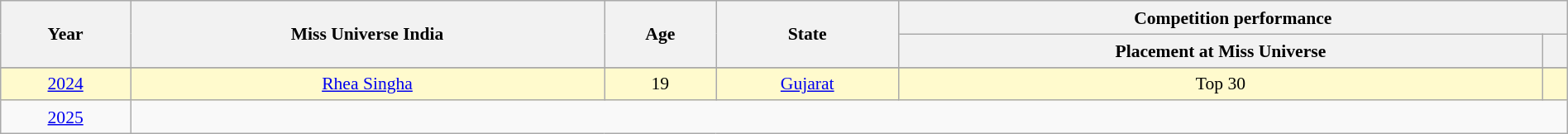<table class="wikitable" style="text-align:center; line-height:20px; font-size:90%; width:100%;">
<tr>
<th rowspan="2">Year</th>
<th rowspan="2">Miss Universe India</th>
<th rowspan="2">Age</th>
<th rowspan="2">State</th>
<th colspan="2">Competition performance</th>
</tr>
<tr>
<th>Placement at Miss Universe</th>
<th></th>
</tr>
<tr>
</tr>
<tr style="background:#FFFACD;">
<td> <a href='#'>2024</a></td>
<td><a href='#'>Rhea Singha</a></td>
<td>19</td>
<td><a href='#'>Gujarat</a></td>
<td>Top 30</td>
<td></td>
</tr>
<tr>
<td> <a href='#'>2025</a></td>
<td colspan=5></td>
</tr>
</table>
